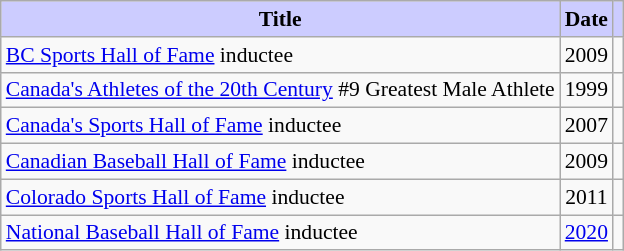<table class="wikitable" margin: 5px; text-align: center; style=font-size:90%>
<tr>
<th style="background:#ccf;">Title</th>
<th style="background:#ccf;">Date</th>
<th style="background:#ccf;"></th>
</tr>
<tr>
<td><a href='#'>BC Sports Hall of Fame</a> inductee</td>
<td align="center">2009</td>
<td align="center"></td>
</tr>
<tr>
<td><a href='#'>Canada's Athletes of the 20th Century</a> #9 Greatest Male Athlete</td>
<td align="center">1999</td>
<td align="center"></td>
</tr>
<tr>
<td><a href='#'>Canada's Sports Hall of Fame</a> inductee</td>
<td align="center">2007</td>
<td align="center"></td>
</tr>
<tr>
<td><a href='#'>Canadian Baseball Hall of Fame</a> inductee</td>
<td align="center">2009</td>
<td align="center"></td>
</tr>
<tr>
<td><a href='#'>Colorado Sports Hall of Fame</a> inductee</td>
<td align="center">2011</td>
<td align="center"></td>
</tr>
<tr>
<td><a href='#'>National Baseball Hall of Fame</a> inductee</td>
<td align=“center”><a href='#'>2020</a></td>
<td align=“center”></td>
</tr>
</table>
